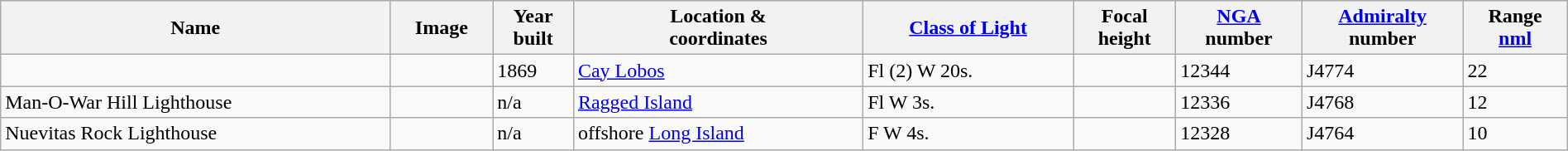<table class="wikitable sortable" style="width:100%">
<tr>
<th>Name</th>
<th>Image</th>
<th>Year<br>built</th>
<th>Location &<br> coordinates</th>
<th><a href='#'>Class of Light</a><br></th>
<th>Focal<br>height<br></th>
<th><a href='#'>NGA</a><br>number<br></th>
<th><a href='#'>Admiralty</a><br>number<br></th>
<th>Range<br><a href='#'>nml</a><br></th>
</tr>
<tr>
<td></td>
<td></td>
<td>1869</td>
<td><a href='#'>Cay Lobos</a><br></td>
<td>Fl (2) W 20s.</td>
<td></td>
<td>12344</td>
<td>J4774</td>
<td>22</td>
</tr>
<tr>
<td>Man-O-War Hill Lighthouse</td>
<td></td>
<td>n/a</td>
<td><a href='#'>Ragged Island</a><br> </td>
<td>Fl W 3s.</td>
<td></td>
<td>12336</td>
<td>J4768</td>
<td>12</td>
</tr>
<tr>
<td>Nuevitas Rock Lighthouse</td>
<td></td>
<td>n/a</td>
<td>offshore <a href='#'>Long Island</a><br> </td>
<td>F W 4s.</td>
<td></td>
<td>12328</td>
<td>J4764</td>
<td>10</td>
</tr>
</table>
